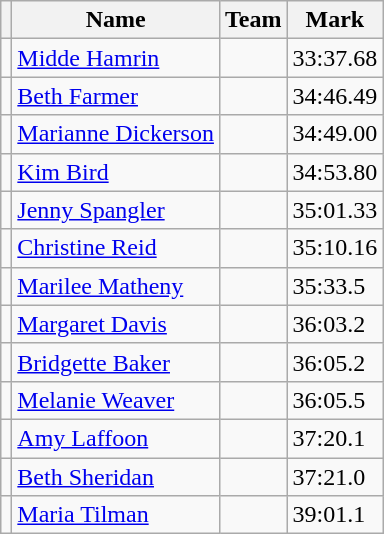<table class=wikitable>
<tr>
<th></th>
<th>Name</th>
<th>Team</th>
<th>Mark</th>
</tr>
<tr>
<td></td>
<td><a href='#'>Midde Hamrin</a></td>
<td></td>
<td>33:37.68</td>
</tr>
<tr>
<td></td>
<td><a href='#'>Beth Farmer</a></td>
<td></td>
<td>34:46.49</td>
</tr>
<tr>
<td></td>
<td><a href='#'>Marianne Dickerson</a></td>
<td></td>
<td>34:49.00</td>
</tr>
<tr>
<td></td>
<td><a href='#'>Kim Bird</a></td>
<td></td>
<td>34:53.80</td>
</tr>
<tr>
<td></td>
<td><a href='#'>Jenny Spangler</a></td>
<td></td>
<td>35:01.33</td>
</tr>
<tr>
<td></td>
<td><a href='#'>Christine Reid</a></td>
<td></td>
<td>35:10.16</td>
</tr>
<tr>
<td></td>
<td><a href='#'>Marilee Matheny</a></td>
<td></td>
<td>35:33.5</td>
</tr>
<tr>
<td></td>
<td><a href='#'>Margaret Davis</a></td>
<td></td>
<td>36:03.2</td>
</tr>
<tr>
<td></td>
<td><a href='#'>Bridgette Baker</a></td>
<td></td>
<td>36:05.2</td>
</tr>
<tr>
<td></td>
<td><a href='#'>Melanie Weaver</a></td>
<td></td>
<td>36:05.5</td>
</tr>
<tr>
<td></td>
<td><a href='#'>Amy Laffoon</a></td>
<td></td>
<td>37:20.1</td>
</tr>
<tr>
<td></td>
<td><a href='#'>Beth Sheridan</a></td>
<td></td>
<td>37:21.0</td>
</tr>
<tr>
<td></td>
<td><a href='#'>Maria Tilman</a></td>
<td></td>
<td>39:01.1</td>
</tr>
</table>
